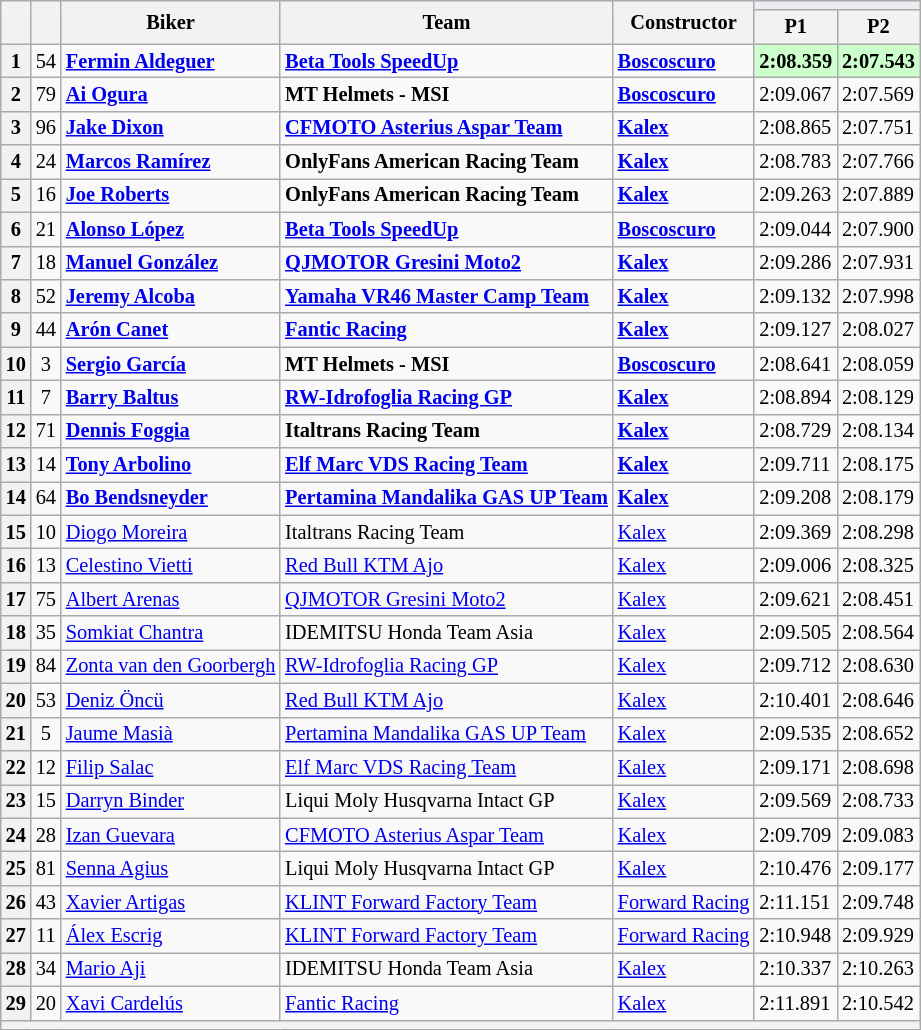<table class="wikitable sortable" style="font-size: 85%;">
<tr>
<th rowspan="2"></th>
<th rowspan="2"></th>
<th rowspan="2">Biker</th>
<th rowspan="2">Team</th>
<th rowspan="2">Constructor</th>
<th colspan="3" style="background:#eaecf0; text-align:center;"></th>
</tr>
<tr>
<th scope="col">P1</th>
<th scope="col">P2</th>
</tr>
<tr>
<th scope="row">1</th>
<td align="center">54</td>
<td> <strong><a href='#'>Fermin Aldeguer</a> </strong></td>
<td><strong> <a href='#'>Beta Tools SpeedUp</a> </strong></td>
<td><strong><a href='#'>Boscoscuro</a> </strong></td>
<td style="background:#ccffcc;"><strong>2:08.359</strong></td>
<td style="background:#ccffcc;"><strong>2:07.543</strong></td>
</tr>
<tr>
<th scope="row">2</th>
<td align="center">79</td>
<td>  <strong><a href='#'>Ai Ogura</a></strong></td>
<td><strong>MT Helmets - MSI</strong></td>
<td><strong><a href='#'>Boscoscuro</a></strong></td>
<td>2:09.067</td>
<td>2:07.569</td>
</tr>
<tr>
<th scope="row">3</th>
<td align="center">96</td>
<td> <strong><a href='#'>Jake Dixon</a></strong></td>
<td><strong><a href='#'>CFMOTO Asterius Aspar Team</a></strong></td>
<td><strong><a href='#'>Kalex</a></strong></td>
<td>2:08.865</td>
<td>2:07.751</td>
</tr>
<tr>
<th scope="row">4</th>
<td align="center">24</td>
<td> <strong><a href='#'>Marcos Ramírez</a></strong></td>
<td><strong>OnlyFans American Racing Team</strong></td>
<td><strong><a href='#'>Kalex</a></strong></td>
<td>2:08.783</td>
<td>2:07.766</td>
</tr>
<tr>
<th scope="row">5</th>
<td align="center">16</td>
<td> <strong><a href='#'>Joe Roberts</a></strong></td>
<td><strong>OnlyFans American Racing Team</strong></td>
<td><strong><a href='#'>Kalex</a></strong></td>
<td>2:09.263</td>
<td>2:07.889</td>
</tr>
<tr>
<th scope="row">6</th>
<td align="center">21</td>
<td> <strong><a href='#'>Alonso López</a></strong></td>
<td><strong><a href='#'>Beta Tools SpeedUp</a></strong></td>
<td><strong><a href='#'>Boscoscuro</a></strong></td>
<td>2:09.044</td>
<td>2:07.900</td>
</tr>
<tr>
<th scope="row">7</th>
<td align="center">18</td>
<td>  <strong><a href='#'>Manuel González</a> </strong></td>
<td><strong><a href='#'>QJMOTOR Gresini Moto2</a> </strong></td>
<td><strong><a href='#'>Kalex</a> </strong></td>
<td>2:09.286</td>
<td>2:07.931</td>
</tr>
<tr>
<th scope="row">8</th>
<td align="center">52</td>
<td> <strong><a href='#'>Jeremy Alcoba</a></strong></td>
<td><strong><a href='#'>Yamaha VR46 Master Camp Team</a></strong></td>
<td><strong><a href='#'>Kalex</a></strong></td>
<td>2:09.132</td>
<td>2:07.998</td>
</tr>
<tr>
<th scope="row">9</th>
<td align="center">44</td>
<td>  <strong><a href='#'>Arón Canet</a></strong></td>
<td><strong><a href='#'>Fantic Racing</a></strong></td>
<td><strong><a href='#'>Kalex</a></strong></td>
<td>2:09.127</td>
<td>2:08.027</td>
</tr>
<tr>
<th scope="row">10</th>
<td align="center">3</td>
<td>  <strong><a href='#'>Sergio García</a> </strong></td>
<td><strong>MT Helmets - MSI </strong></td>
<td><strong><a href='#'>Boscoscuro</a> </strong></td>
<td>2:08.641</td>
<td>2:08.059</td>
</tr>
<tr>
<th scope="row">11</th>
<td align="center">7</td>
<td> <strong><a href='#'>Barry Baltus</a></strong></td>
<td><strong><a href='#'>RW-Idrofoglia Racing GP</a></strong></td>
<td><strong><a href='#'>Kalex</a></strong></td>
<td>2:08.894</td>
<td>2:08.129</td>
</tr>
<tr>
<th scope="row">12</th>
<td align="center">71</td>
<td> <strong><a href='#'>Dennis Foggia</a></strong></td>
<td><strong>Italtrans Racing Team</strong></td>
<td><strong><a href='#'>Kalex</a></strong></td>
<td>2:08.729</td>
<td>2:08.134</td>
</tr>
<tr>
<th scope="row">13</th>
<td align="center">14</td>
<td>  <strong><a href='#'>Tony Arbolino</a> </strong></td>
<td><strong><a href='#'>Elf Marc VDS Racing Team</a> </strong></td>
<td><strong><a href='#'>Kalex</a> </strong></td>
<td>2:09.711</td>
<td>2:08.175</td>
</tr>
<tr>
<th scope="row">14</th>
<td align="center">64</td>
<td>  <strong><a href='#'>Bo Bendsneyder</a> </strong></td>
<td><strong><a href='#'>Pertamina Mandalika GAS UP Team</a> </strong></td>
<td><strong><a href='#'>Kalex</a> </strong></td>
<td>2:09.208</td>
<td>2:08.179</td>
</tr>
<tr>
<th scope="row">15</th>
<td align="center">10</td>
<td> <a href='#'>Diogo Moreira</a></td>
<td>Italtrans Racing Team</td>
<td><a href='#'>Kalex</a></td>
<td>2:09.369</td>
<td>2:08.298</td>
</tr>
<tr>
<th scope="row">16</th>
<td align="center">13</td>
<td>  <a href='#'>Celestino Vietti</a></td>
<td><a href='#'>Red Bull KTM Ajo</a></td>
<td><a href='#'>Kalex</a></td>
<td>2:09.006</td>
<td>2:08.325</td>
</tr>
<tr>
<th scope="row">17</th>
<td align="center">75</td>
<td> <a href='#'>Albert Arenas</a></td>
<td><a href='#'>QJMOTOR Gresini Moto2</a></td>
<td><a href='#'>Kalex</a></td>
<td>2:09.621</td>
<td>2:08.451</td>
</tr>
<tr>
<th scope="row">18</th>
<td align="center">35</td>
<td>  <a href='#'>Somkiat Chantra</a></td>
<td>IDEMITSU Honda Team Asia</td>
<td><a href='#'>Kalex</a></td>
<td>2:09.505</td>
<td>2:08.564</td>
</tr>
<tr>
<th scope="row">19</th>
<td align="center">84</td>
<td>  <a href='#'>Zonta van den Goorbergh</a></td>
<td><a href='#'>RW-Idrofoglia Racing GP</a></td>
<td><a href='#'>Kalex</a></td>
<td>2:09.712</td>
<td>2:08.630</td>
</tr>
<tr>
<th scope="row">20</th>
<td align="center">53</td>
<td> <a href='#'>Deniz Öncü</a></td>
<td><a href='#'>Red Bull KTM Ajo</a></td>
<td><a href='#'>Kalex</a></td>
<td>2:10.401</td>
<td>2:08.646</td>
</tr>
<tr>
<th scope="row">21</th>
<td align="center">5</td>
<td> <a href='#'>Jaume Masià</a></td>
<td><a href='#'>Pertamina Mandalika GAS UP Team</a></td>
<td><a href='#'>Kalex</a></td>
<td>2:09.535</td>
<td>2:08.652</td>
</tr>
<tr>
<th scope="row">22</th>
<td align="center">12</td>
<td>  <a href='#'>Filip Salac</a></td>
<td><a href='#'>Elf Marc VDS Racing Team</a></td>
<td><a href='#'>Kalex</a></td>
<td>2:09.171</td>
<td>2:08.698</td>
</tr>
<tr>
<th scope="row">23</th>
<td align="center">15</td>
<td> <a href='#'>Darryn Binder</a></td>
<td>Liqui Moly Husqvarna Intact GP</td>
<td><a href='#'>Kalex</a></td>
<td>2:09.569</td>
<td>2:08.733</td>
</tr>
<tr>
<th scope="row">24</th>
<td align="center">28</td>
<td>  <a href='#'>Izan Guevara</a></td>
<td><a href='#'>CFMOTO Asterius Aspar Team</a></td>
<td><a href='#'>Kalex</a></td>
<td>2:09.709</td>
<td>2:09.083</td>
</tr>
<tr>
<th scope="row">25</th>
<td align="center">81</td>
<td> <a href='#'>Senna Agius</a></td>
<td>Liqui Moly Husqvarna Intact GP</td>
<td><a href='#'>Kalex</a></td>
<td>2:10.476</td>
<td>2:09.177</td>
</tr>
<tr>
<th scope="row">26</th>
<td align="center">43</td>
<td> <a href='#'>Xavier Artigas</a></td>
<td><a href='#'>KLINT Forward Factory Team</a></td>
<td><a href='#'>Forward Racing</a></td>
<td>2:11.151</td>
<td>2:09.748</td>
</tr>
<tr>
<th scope="row">27</th>
<td align="center">11</td>
<td> <a href='#'>Álex Escrig</a></td>
<td><a href='#'>KLINT Forward Factory Team</a></td>
<td><a href='#'>Forward Racing</a></td>
<td>2:10.948</td>
<td>2:09.929</td>
</tr>
<tr>
<th scope="row">28</th>
<td align="center">34</td>
<td> <a href='#'>Mario Aji</a></td>
<td>IDEMITSU Honda Team Asia</td>
<td><a href='#'>Kalex</a></td>
<td>2:10.337</td>
<td>2:10.263</td>
</tr>
<tr>
<th scope="row">29</th>
<td align="center">20</td>
<td> <a href='#'>Xavi Cardelús</a></td>
<td><a href='#'>Fantic Racing</a></td>
<td><a href='#'>Kalex</a></td>
<td>2:11.891</td>
<td>2:10.542</td>
</tr>
<tr>
<th colspan="7"></th>
</tr>
</table>
